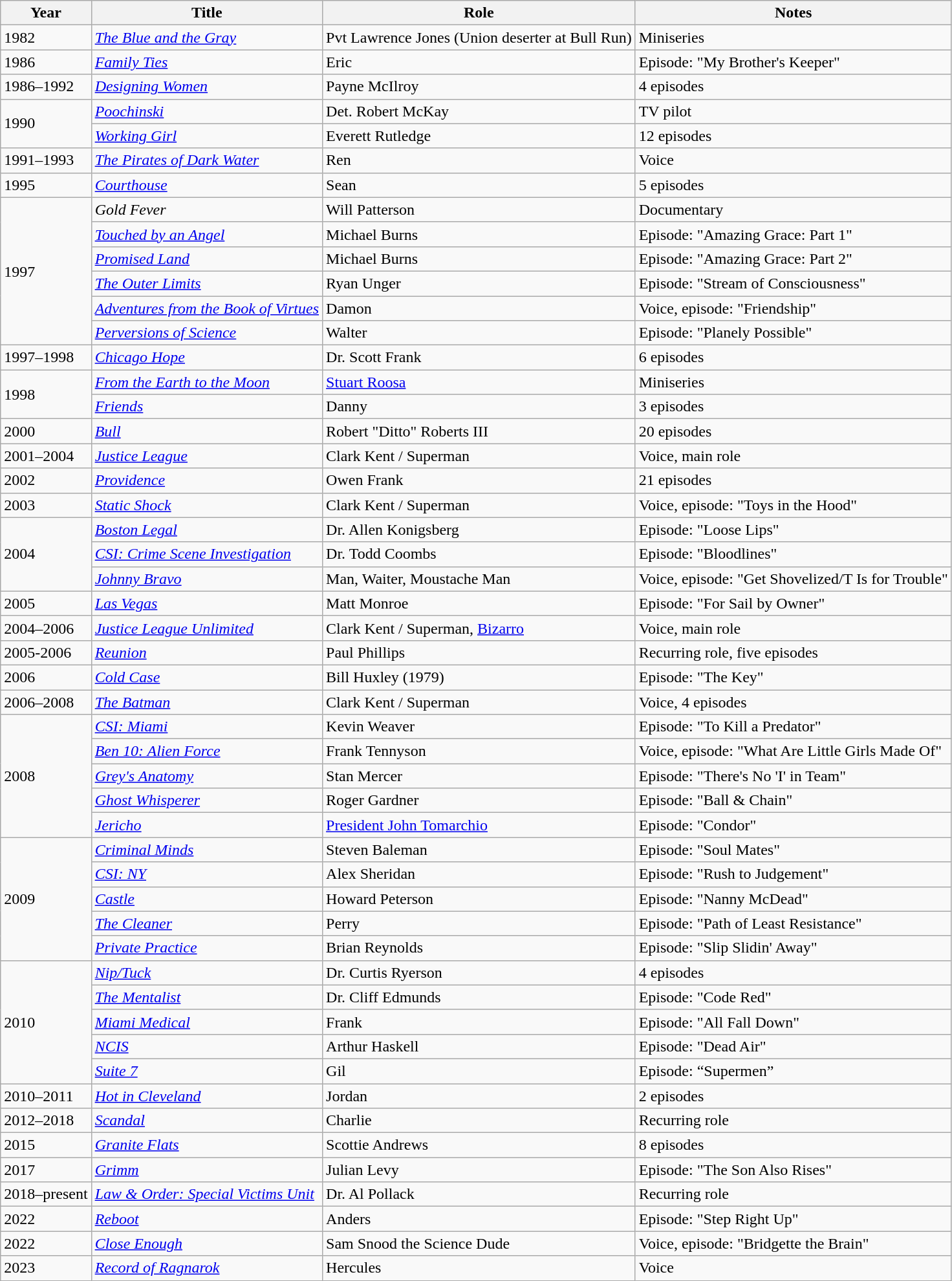<table class="wikitable sortable">
<tr>
<th>Year</th>
<th>Title</th>
<th>Role</th>
<th class="unsortable">Notes</th>
</tr>
<tr>
<td>1982</td>
<td><em><a href='#'>The Blue and the Gray</a></em></td>
<td>Pvt Lawrence Jones (Union deserter at Bull Run)</td>
<td>Miniseries</td>
</tr>
<tr>
<td>1986</td>
<td><em><a href='#'>Family Ties</a></em></td>
<td>Eric</td>
<td>Episode: "My Brother's Keeper"</td>
</tr>
<tr>
<td>1986–1992</td>
<td><em><a href='#'>Designing Women</a></em></td>
<td>Payne McIlroy</td>
<td>4 episodes</td>
</tr>
<tr>
<td rowspan="2">1990</td>
<td><em><a href='#'>Poochinski</a></em></td>
<td>Det. Robert McKay</td>
<td>TV pilot</td>
</tr>
<tr>
<td><em><a href='#'>Working Girl</a></em></td>
<td>Everett Rutledge</td>
<td>12 episodes</td>
</tr>
<tr>
<td>1991–1993</td>
<td><em><a href='#'>The Pirates of Dark Water</a></em></td>
<td>Ren</td>
<td>Voice</td>
</tr>
<tr>
<td>1995</td>
<td><em><a href='#'>Courthouse</a></em></td>
<td>Sean</td>
<td>5 episodes</td>
</tr>
<tr>
<td rowspan="6">1997</td>
<td><em>Gold Fever</em></td>
<td>Will Patterson</td>
<td>Documentary</td>
</tr>
<tr>
<td><em><a href='#'>Touched by an Angel</a></em></td>
<td>Michael Burns</td>
<td>Episode: "Amazing Grace: Part 1"</td>
</tr>
<tr>
<td><em><a href='#'>Promised Land</a></em></td>
<td>Michael Burns</td>
<td>Episode: "Amazing Grace: Part 2"</td>
</tr>
<tr>
<td><em><a href='#'>The Outer Limits</a></em></td>
<td>Ryan Unger</td>
<td>Episode: "Stream of Consciousness"</td>
</tr>
<tr>
<td><em><a href='#'>Adventures from the Book of Virtues</a></em></td>
<td>Damon</td>
<td>Voice, episode: "Friendship"</td>
</tr>
<tr>
<td><em><a href='#'>Perversions of Science</a></em></td>
<td>Walter</td>
<td>Episode: "Planely Possible"</td>
</tr>
<tr>
<td>1997–1998</td>
<td><em><a href='#'>Chicago Hope</a></em></td>
<td>Dr. Scott Frank</td>
<td>6 episodes</td>
</tr>
<tr>
<td rowspan="2">1998</td>
<td><em><a href='#'>From the Earth to the Moon</a></em></td>
<td><a href='#'>Stuart Roosa</a></td>
<td>Miniseries</td>
</tr>
<tr>
<td><em><a href='#'>Friends</a></em></td>
<td>Danny</td>
<td>3 episodes</td>
</tr>
<tr>
<td>2000</td>
<td><em><a href='#'>Bull</a></em></td>
<td>Robert "Ditto" Roberts III</td>
<td>20 episodes</td>
</tr>
<tr>
<td>2001–2004</td>
<td><em><a href='#'>Justice League</a></em></td>
<td>Clark Kent / Superman</td>
<td>Voice, main role</td>
</tr>
<tr>
<td>2002</td>
<td><em><a href='#'>Providence</a></em></td>
<td>Owen Frank</td>
<td>21 episodes</td>
</tr>
<tr>
<td>2003</td>
<td><em><a href='#'>Static Shock</a></em></td>
<td>Clark Kent / Superman</td>
<td>Voice, episode: "Toys in the Hood"</td>
</tr>
<tr>
<td rowspan="3">2004</td>
<td><em><a href='#'>Boston Legal</a></em></td>
<td>Dr. Allen Konigsberg</td>
<td>Episode: "Loose Lips"</td>
</tr>
<tr>
<td><em><a href='#'>CSI: Crime Scene Investigation</a></em></td>
<td>Dr. Todd Coombs</td>
<td>Episode: "Bloodlines"</td>
</tr>
<tr>
<td><em><a href='#'>Johnny Bravo</a></em></td>
<td>Man, Waiter, Moustache Man</td>
<td>Voice, episode: "Get Shovelized/T Is for Trouble"</td>
</tr>
<tr>
<td>2005</td>
<td><em><a href='#'>Las Vegas</a></em></td>
<td>Matt Monroe</td>
<td>Episode: "For Sail by Owner"</td>
</tr>
<tr |->
<td>2004–2006</td>
<td><em><a href='#'>Justice League Unlimited</a></em></td>
<td>Clark Kent / Superman, <a href='#'>Bizarro</a></td>
<td>Voice, main role</td>
</tr>
<tr |->
<td>2005-2006</td>
<td><em><a href='#'>Reunion</a></em></td>
<td>Paul Phillips</td>
<td>Recurring role, five episodes</td>
</tr>
<tr>
<td>2006</td>
<td><em><a href='#'>Cold Case</a></em></td>
<td>Bill Huxley (1979)</td>
<td>Episode: "The Key"</td>
</tr>
<tr>
<td>2006–2008</td>
<td><em><a href='#'>The Batman</a></em></td>
<td>Clark Kent / Superman</td>
<td>Voice, 4 episodes</td>
</tr>
<tr>
<td rowspan="5">2008</td>
<td><em><a href='#'>CSI: Miami</a></em></td>
<td>Kevin Weaver</td>
<td>Episode: "To Kill a Predator"</td>
</tr>
<tr>
<td><em><a href='#'>Ben 10: Alien Force</a></em></td>
<td>Frank Tennyson</td>
<td>Voice, episode: "What Are Little Girls Made Of"</td>
</tr>
<tr>
<td><em><a href='#'>Grey's Anatomy</a></em></td>
<td>Stan Mercer</td>
<td>Episode: "There's No 'I' in Team"</td>
</tr>
<tr>
<td><em><a href='#'>Ghost Whisperer</a></em></td>
<td>Roger Gardner</td>
<td>Episode: "Ball & Chain"</td>
</tr>
<tr>
<td><em><a href='#'>Jericho</a></em></td>
<td><a href='#'>President John Tomarchio</a></td>
<td>Episode: "Condor"</td>
</tr>
<tr>
<td rowspan="5">2009</td>
<td><em><a href='#'>Criminal Minds</a></em></td>
<td>Steven Baleman</td>
<td>Episode: "Soul Mates"</td>
</tr>
<tr>
<td><em><a href='#'>CSI: NY</a></em></td>
<td>Alex Sheridan</td>
<td>Episode: "Rush to Judgement"</td>
</tr>
<tr>
<td><em><a href='#'>Castle</a></em></td>
<td>Howard Peterson</td>
<td>Episode: "Nanny McDead"</td>
</tr>
<tr>
<td><em><a href='#'>The Cleaner</a></em></td>
<td>Perry</td>
<td>Episode: "Path of Least Resistance"</td>
</tr>
<tr>
<td><em><a href='#'>Private Practice</a></em></td>
<td>Brian Reynolds</td>
<td>Episode: "Slip Slidin' Away"</td>
</tr>
<tr>
<td rowspan="5">2010</td>
<td><em><a href='#'>Nip/Tuck</a></em></td>
<td>Dr. Curtis Ryerson</td>
<td>4 episodes</td>
</tr>
<tr>
<td><em><a href='#'>The Mentalist</a></em></td>
<td>Dr. Cliff Edmunds</td>
<td>Episode: "Code Red"</td>
</tr>
<tr>
<td><em><a href='#'>Miami Medical</a></em></td>
<td>Frank</td>
<td>Episode: "All Fall Down"</td>
</tr>
<tr>
<td><em><a href='#'>NCIS</a></em></td>
<td>Arthur Haskell</td>
<td>Episode: "Dead Air"</td>
</tr>
<tr>
<td><em><a href='#'>Suite 7</a></em></td>
<td>Gil</td>
<td>Episode: “Supermen”</td>
</tr>
<tr>
<td>2010–2011</td>
<td><em><a href='#'>Hot in Cleveland</a></em></td>
<td>Jordan</td>
<td>2 episodes</td>
</tr>
<tr>
<td>2012–2018</td>
<td><em><a href='#'>Scandal</a></em></td>
<td>Charlie</td>
<td>Recurring role</td>
</tr>
<tr>
<td>2015</td>
<td><em><a href='#'>Granite Flats</a></em></td>
<td>Scottie Andrews</td>
<td>8 episodes</td>
</tr>
<tr>
<td>2017</td>
<td><em><a href='#'>Grimm</a></em></td>
<td>Julian Levy</td>
<td>Episode: "The Son Also Rises"</td>
</tr>
<tr>
<td>2018–present</td>
<td><em><a href='#'>Law & Order: Special Victims Unit</a></em></td>
<td>Dr. Al Pollack</td>
<td>Recurring role</td>
</tr>
<tr>
<td>2022</td>
<td><em><a href='#'>Reboot</a></em></td>
<td>Anders</td>
<td>Episode: "Step Right Up"</td>
</tr>
<tr>
<td>2022</td>
<td><em><a href='#'>Close Enough</a></em></td>
<td>Sam Snood the Science Dude</td>
<td>Voice, episode: "Bridgette the Brain"</td>
</tr>
<tr>
<td>2023</td>
<td><em><a href='#'>Record of Ragnarok</a></em></td>
<td>Hercules</td>
<td>Voice</td>
</tr>
</table>
